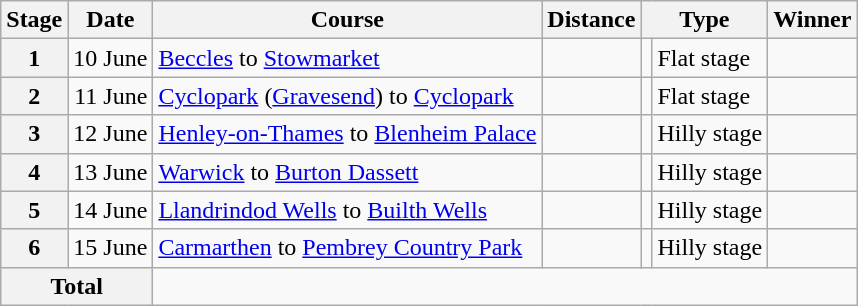<table class="wikitable">
<tr>
<th scope="col">Stage</th>
<th scope="col">Date</th>
<th scope="col">Course</th>
<th scope="col">Distance</th>
<th scope="col" colspan="2">Type</th>
<th scope="col">Winner</th>
</tr>
<tr>
<th scope="row">1</th>
<td style="text-align:right;">10 June</td>
<td><a href='#'>Beccles</a> to <a href='#'>Stowmarket</a></td>
<td></td>
<td></td>
<td>Flat stage</td>
<td></td>
</tr>
<tr>
<th scope="row">2</th>
<td style="text-align:right;">11 June</td>
<td><a href='#'>Cyclopark</a> (<a href='#'>Gravesend</a>) to <a href='#'>Cyclopark</a></td>
<td></td>
<td></td>
<td>Flat stage</td>
<td></td>
</tr>
<tr>
<th scope="row">3</th>
<td style="text-align:right;">12 June</td>
<td><a href='#'>Henley-on-Thames</a> to <a href='#'>Blenheim Palace</a></td>
<td></td>
<td></td>
<td>Hilly stage</td>
<td></td>
</tr>
<tr>
<th scope="row">4</th>
<td style="text-align:right;">13 June</td>
<td><a href='#'>Warwick</a> to <a href='#'>Burton Dassett</a></td>
<td></td>
<td></td>
<td>Hilly stage</td>
<td></td>
</tr>
<tr>
<th scope="row">5</th>
<td style="text-align:right;">14 June</td>
<td><a href='#'>Llandrindod Wells</a> to <a href='#'>Builth Wells</a></td>
<td></td>
<td></td>
<td>Hilly stage</td>
<td></td>
</tr>
<tr>
<th scope="row">6</th>
<td style="text-align:right;">15 June</td>
<td><a href='#'>Carmarthen</a> to <a href='#'>Pembrey Country Park</a></td>
<td></td>
<td></td>
<td>Hilly stage</td>
<td></td>
</tr>
<tr>
<th colspan="2">Total</th>
<td colspan="5" style="text-align:center;"></td>
</tr>
</table>
